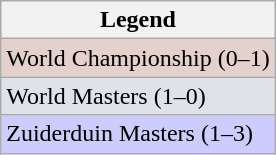<table class="wikitable">
<tr>
<th>Legend</th>
</tr>
<tr style="background:#e5d1cb;">
<td>World Championship (0–1)</td>
</tr>
<tr style="background:#dfe2e9;">
<td>World Masters (1–0)</td>
</tr>
<tr style="background:#ccf;">
<td>Zuiderduin Masters (1–3)</td>
</tr>
</table>
